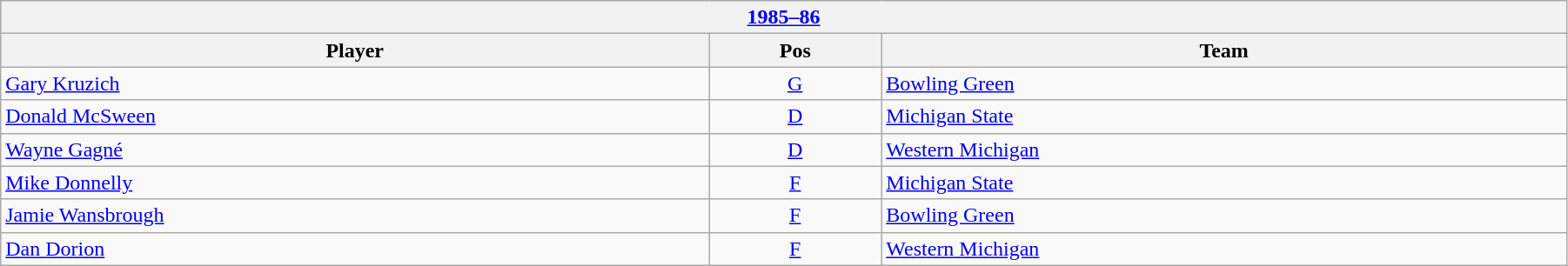<table class="wikitable" width=95%>
<tr>
<th colspan=3><a href='#'>1985–86</a></th>
</tr>
<tr>
<th>Player</th>
<th>Pos</th>
<th>Team</th>
</tr>
<tr>
<td><a href='#'>Gary Kruzich</a></td>
<td style="text-align:center;"><a href='#'>G</a></td>
<td><a href='#'>Bowling Green</a></td>
</tr>
<tr>
<td><a href='#'>Donald McSween</a></td>
<td style="text-align:center;"><a href='#'>D</a></td>
<td><a href='#'>Michigan State</a></td>
</tr>
<tr>
<td><a href='#'>Wayne Gagné</a></td>
<td style="text-align:center;"><a href='#'>D</a></td>
<td><a href='#'>Western Michigan</a></td>
</tr>
<tr>
<td><a href='#'>Mike Donnelly</a></td>
<td style="text-align:center;"><a href='#'>F</a></td>
<td><a href='#'>Michigan State</a></td>
</tr>
<tr>
<td><a href='#'>Jamie Wansbrough</a></td>
<td style="text-align:center;"><a href='#'>F</a></td>
<td><a href='#'>Bowling Green</a></td>
</tr>
<tr>
<td><a href='#'>Dan Dorion</a></td>
<td style="text-align:center;"><a href='#'>F</a></td>
<td><a href='#'>Western Michigan</a></td>
</tr>
</table>
